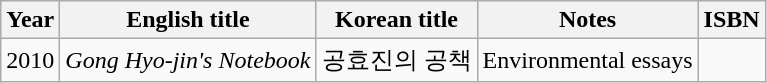<table class="wikitable sortable">
<tr>
<th scope="col">Year</th>
<th>English title</th>
<th>Korean title</th>
<th scope="col">Notes</th>
<th>ISBN</th>
</tr>
<tr>
<td>2010</td>
<td><em>Gong Hyo-jin's Notebook</em></td>
<td>공효진의 공책</td>
<td>Environmental essays</td>
<td></td>
</tr>
</table>
